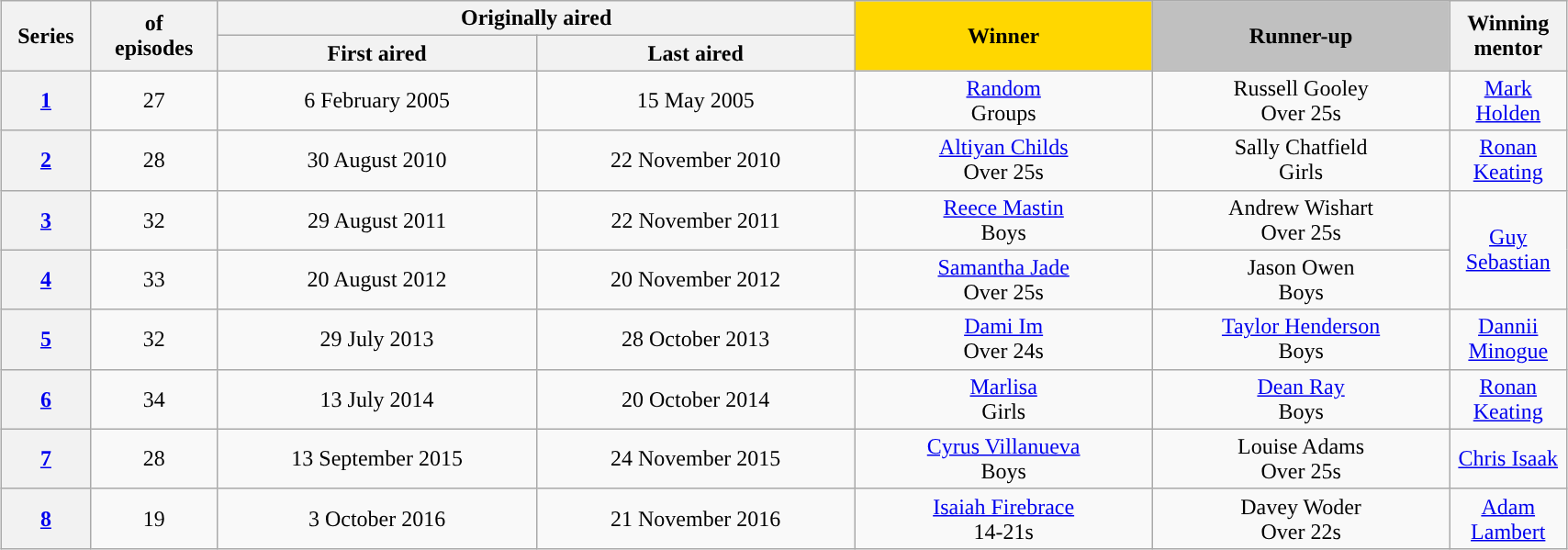<table class="wikitable" style="margin-left: auto; margin-right: auto; border: none; text-align:center; font-size:100%; width:90%">
<tr>
<th style="width:4%;" rowspan="2">Series</th>
<th style="width:6%;" rowspan="2"><a href='#'></a> of<br>episodes</th>
<th style="width:20%;" colspan="2">Originally aired</th>
<th style="width:14%; background:gold;" align="center" rowspan="2">Winner </th>
<th style="width:14%; background:silver;" align="center"rowspan="2">Runner-up </th>
<th style="width:4%;" rowspan="2">Winning mentor</th>
</tr>
<tr>
<th style="width:15%;">First aired</th>
<th style="width:15%;">Last aired</th>
</tr>
<tr>
<th scope="row"><a href='#'>1</a></th>
<td>27</td>
<td>6 February 2005</td>
<td>15 May 2005</td>
<td><a href='#'>Random</a><br>Groups</td>
<td>Russell Gooley<br>Over 25s</td>
<td><a href='#'>Mark Holden</a></td>
</tr>
<tr>
<th scope="row"><a href='#'>2</a></th>
<td>28</td>
<td>30 August 2010</td>
<td>22 November 2010</td>
<td><a href='#'>Altiyan Childs</a><br>Over 25s</td>
<td>Sally Chatfield<br>Girls</td>
<td><a href='#'>Ronan Keating</a></td>
</tr>
<tr>
<th scope="row"><a href='#'>3</a></th>
<td>32</td>
<td>29 August 2011</td>
<td>22 November 2011</td>
<td><a href='#'>Reece Mastin</a><br>Boys</td>
<td>Andrew Wishart<br>Over 25s</td>
<td rowspan=2><a href='#'>Guy Sebastian</a></td>
</tr>
<tr>
<th scope="row"><a href='#'>4</a></th>
<td>33</td>
<td>20 August 2012</td>
<td>20 November 2012</td>
<td><a href='#'>Samantha Jade</a><br>Over 25s</td>
<td>Jason Owen<br>Boys</td>
</tr>
<tr>
<th scope="row"><a href='#'>5</a></th>
<td>32</td>
<td>29 July 2013</td>
<td>28 October 2013</td>
<td><a href='#'>Dami Im</a><br>Over 24s</td>
<td><a href='#'>Taylor Henderson</a><br>Boys</td>
<td><a href='#'>Dannii Minogue</a></td>
</tr>
<tr>
<th scope="row"><a href='#'>6</a></th>
<td>34</td>
<td>13 July 2014</td>
<td>20 October 2014</td>
<td><a href='#'>Marlisa</a><br>Girls</td>
<td><a href='#'>Dean Ray</a><br>Boys</td>
<td><a href='#'>Ronan Keating</a></td>
</tr>
<tr>
<th><a href='#'>7</a></th>
<td>28</td>
<td>13 September 2015</td>
<td>24 November 2015</td>
<td><a href='#'>Cyrus Villanueva</a><br>Boys</td>
<td>Louise Adams<br>Over 25s</td>
<td><a href='#'>Chris Isaak</a></td>
</tr>
<tr>
<th scope="row"><a href='#'>8</a></th>
<td>19</td>
<td>3 October 2016</td>
<td>21 November 2016</td>
<td><a href='#'>Isaiah Firebrace</a><br>14-21s</td>
<td>Davey Woder<br>Over 22s</td>
<td><a href='#'>Adam Lambert</a></td>
</tr>
</table>
